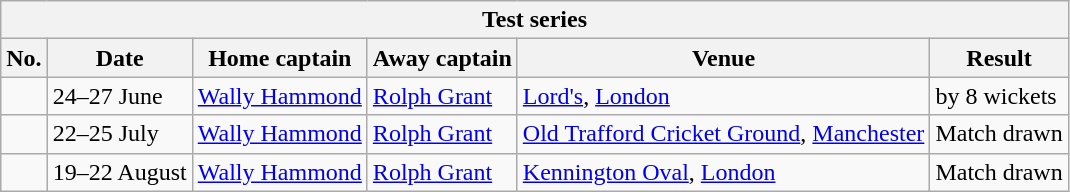<table class="wikitable">
<tr>
<th colspan="9">Test series</th>
</tr>
<tr>
<th>No.</th>
<th>Date</th>
<th>Home captain</th>
<th>Away captain</th>
<th>Venue</th>
<th>Result</th>
</tr>
<tr>
<td></td>
<td>24–27 June</td>
<td><a href='#'>Wally Hammond</a></td>
<td><a href='#'>Rolph Grant</a></td>
<td><a href='#'>Lord's</a>, <a href='#'>London</a></td>
<td> by 8 wickets</td>
</tr>
<tr>
<td></td>
<td>22–25 July</td>
<td><a href='#'>Wally Hammond</a></td>
<td><a href='#'>Rolph Grant</a></td>
<td><a href='#'>Old Trafford Cricket Ground</a>, <a href='#'>Manchester</a></td>
<td>Match drawn</td>
</tr>
<tr>
<td></td>
<td>19–22 August</td>
<td><a href='#'>Wally Hammond</a></td>
<td><a href='#'>Rolph Grant</a></td>
<td><a href='#'>Kennington Oval</a>, <a href='#'>London</a></td>
<td>Match drawn</td>
</tr>
</table>
